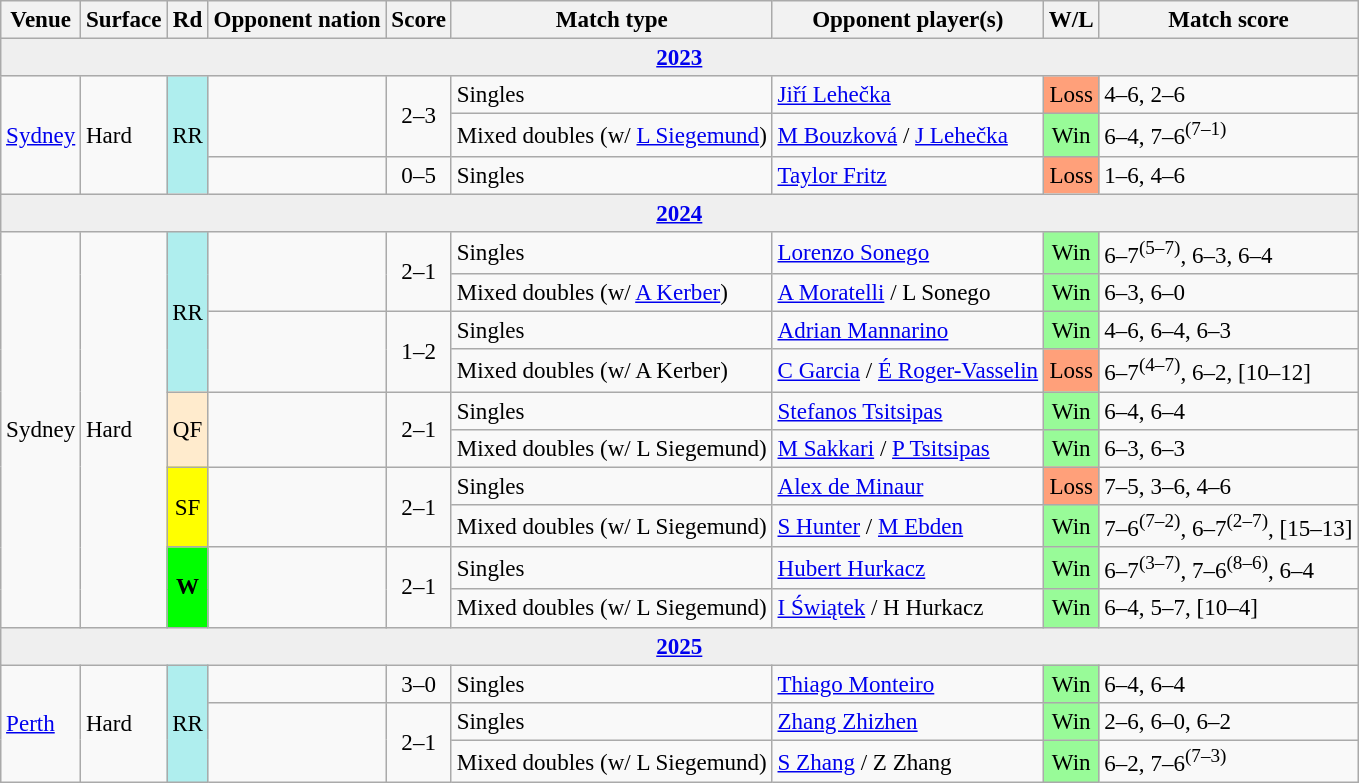<table class="wikitable nowrap" style=font-size:96%>
<tr>
<th>Venue</th>
<th>Surface</th>
<th>Rd</th>
<th>Opponent nation</th>
<th>Score</th>
<th>Match type</th>
<th>Opponent player(s)</th>
<th>W/L</th>
<th>Match score</th>
</tr>
<tr bgcolor="efefef">
<td colspan="9" align="center"><strong><a href='#'>2023</a></strong></td>
</tr>
<tr>
<td rowspan="3"><a href='#'>Sydney</a></td>
<td rowspan="3">Hard</td>
<td rowspan="3" align="center" bgcolor="afeeee">RR</td>
<td rowspan="2"></td>
<td rowspan="2" align="center">2–3</td>
<td>Singles</td>
<td><a href='#'>Jiří Lehečka</a></td>
<td bgcolor=ffa07a align=center>Loss</td>
<td>4–6, 2–6</td>
</tr>
<tr>
<td>Mixed doubles (w/ <a href='#'>L Siegemund</a>)</td>
<td><a href='#'>M Bouzková</a> / <a href='#'>J Lehečka</a></td>
<td bgcolor=98fb98 align=center>Win</td>
<td>6–4, 7–6<sup>(7–1)</sup></td>
</tr>
<tr>
<td></td>
<td align="center">0–5</td>
<td>Singles</td>
<td><a href='#'>Taylor Fritz</a></td>
<td bgcolor=ffa07a align=center>Loss</td>
<td>1–6, 4–6</td>
</tr>
<tr bgcolor="efefef">
<td colspan="9" align="center"><strong><a href='#'>2024</a></strong></td>
</tr>
<tr>
<td rowspan="10">Sydney</td>
<td rowspan="10">Hard</td>
<td rowspan="4" align="center" bgcolor="afeeee">RR</td>
<td rowspan="2"></td>
<td rowspan="2" align="center">2–1</td>
<td>Singles</td>
<td><a href='#'>Lorenzo Sonego</a></td>
<td bgcolor=98fb98 align=center>Win</td>
<td>6–7<sup>(5–7)</sup>, 6–3, 6–4</td>
</tr>
<tr>
<td>Mixed doubles (w/ <a href='#'>A Kerber</a>)</td>
<td><a href='#'>A Moratelli</a> / L Sonego</td>
<td bgcolor=98fb98 align=center>Win</td>
<td>6–3, 6–0</td>
</tr>
<tr>
<td rowspan="2"></td>
<td rowspan="2" align="center">1–2</td>
<td>Singles</td>
<td><a href='#'>Adrian Mannarino</a></td>
<td bgcolor=98fb98 align=center>Win</td>
<td>4–6, 6–4, 6–3</td>
</tr>
<tr>
<td>Mixed doubles (w/ A Kerber)</td>
<td><a href='#'>C Garcia</a> / <a href='#'>É Roger-Vasselin</a></td>
<td bgcolor=ffa07a align=center>Loss</td>
<td>6–7<sup>(4–7)</sup>, 6–2, [10–12]</td>
</tr>
<tr>
<td rowspan="2" align="center" bgcolor="ffebcd">QF</td>
<td rowspan="2"></td>
<td rowspan="2" align="center">2–1</td>
<td>Singles</td>
<td><a href='#'>Stefanos Tsitsipas</a></td>
<td bgcolor=98fb98 align=center>Win</td>
<td>6–4, 6–4</td>
</tr>
<tr>
<td>Mixed doubles (w/ L Siegemund)</td>
<td><a href='#'>M Sakkari</a> / <a href='#'>P Tsitsipas</a></td>
<td bgcolor=98fb98 align=center>Win</td>
<td>6–3, 6–3</td>
</tr>
<tr>
<td rowspan="2" align="center" bgcolor="yellow">SF</td>
<td rowspan="2"></td>
<td rowspan="2" align="center">2–1</td>
<td>Singles</td>
<td><a href='#'>Alex de Minaur</a></td>
<td bgcolor=ffa07a align=center>Loss</td>
<td>7–5, 3–6, 4–6</td>
</tr>
<tr>
<td>Mixed doubles (w/ L Siegemund)</td>
<td><a href='#'>S Hunter</a> / <a href='#'>M Ebden</a></td>
<td bgcolor=98fb98 align=center>Win</td>
<td>7–6<sup>(7–2)</sup>, 6–7<sup>(2–7)</sup>, [15–13]</td>
</tr>
<tr>
<td rowspan="2" align="center" bgcolor="lime"><strong>W</strong></td>
<td rowspan="2"></td>
<td rowspan="2" align="center">2–1</td>
<td>Singles</td>
<td><a href='#'>Hubert Hurkacz</a></td>
<td bgcolor=98fb98 align=center>Win</td>
<td>6–7<sup>(3–7)</sup>, 7–6<sup>(8–6)</sup>, 6–4</td>
</tr>
<tr>
<td>Mixed doubles (w/ L Siegemund)</td>
<td><a href='#'>I Świątek</a> / H Hurkacz</td>
<td bgcolor=98fb98 align=center>Win</td>
<td>6–4, 5–7, [10–4]</td>
</tr>
<tr bgcolor="efefef">
<td colspan="9" align="center"><strong><a href='#'>2025</a></strong></td>
</tr>
<tr>
<td rowspan="3"><a href='#'>Perth</a></td>
<td rowspan="3">Hard</td>
<td rowspan="3" align="center" bgcolor="afeeee">RR</td>
<td></td>
<td align="center">3–0</td>
<td>Singles</td>
<td><a href='#'>Thiago Monteiro</a></td>
<td bgcolor=98fb98 align=center>Win</td>
<td>6–4, 6–4</td>
</tr>
<tr>
<td rowspan="2"></td>
<td rowspan="2" align="center">2–1</td>
<td>Singles</td>
<td><a href='#'>Zhang Zhizhen</a></td>
<td bgcolor=98fb98 align=center>Win</td>
<td>2–6, 6–0, 6–2</td>
</tr>
<tr>
<td>Mixed doubles (w/ L Siegemund)</td>
<td><a href='#'>S Zhang</a> / Z Zhang</td>
<td bgcolor=98fb98 align=center>Win</td>
<td>6–2, 7–6<sup>(7–3)</sup></td>
</tr>
</table>
